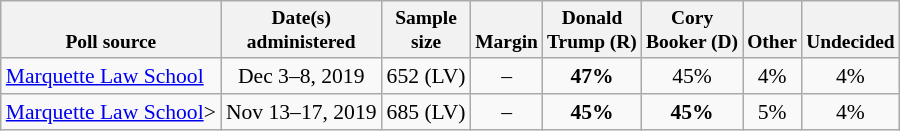<table class="wikitable" style="font-size:90%;text-align:center;">
<tr valign=bottom style="font-size:90%;">
<th>Poll source</th>
<th>Date(s)<br>administered</th>
<th>Sample<br>size</th>
<th>Margin<br></th>
<th>Donald<br>Trump (R)</th>
<th>Cory<br>Booker (D)</th>
<th>Other</th>
<th>Undecided</th>
</tr>
<tr>
<td style="text-align:left;"><a href='#'>Marquette Law School</a></td>
<td>Dec 3–8, 2019</td>
<td>652 (LV)</td>
<td>–</td>
<td><strong>47%</strong></td>
<td>45%</td>
<td>4%</td>
<td>4%</td>
</tr>
<tr>
<td style="text-align:left;"><a href='#'>Marquette Law School</a>></td>
<td>Nov 13–17, 2019</td>
<td>685 (LV)</td>
<td>–</td>
<td><strong>45%</strong></td>
<td><strong>45%</strong></td>
<td>5%</td>
<td>4%</td>
</tr>
</table>
